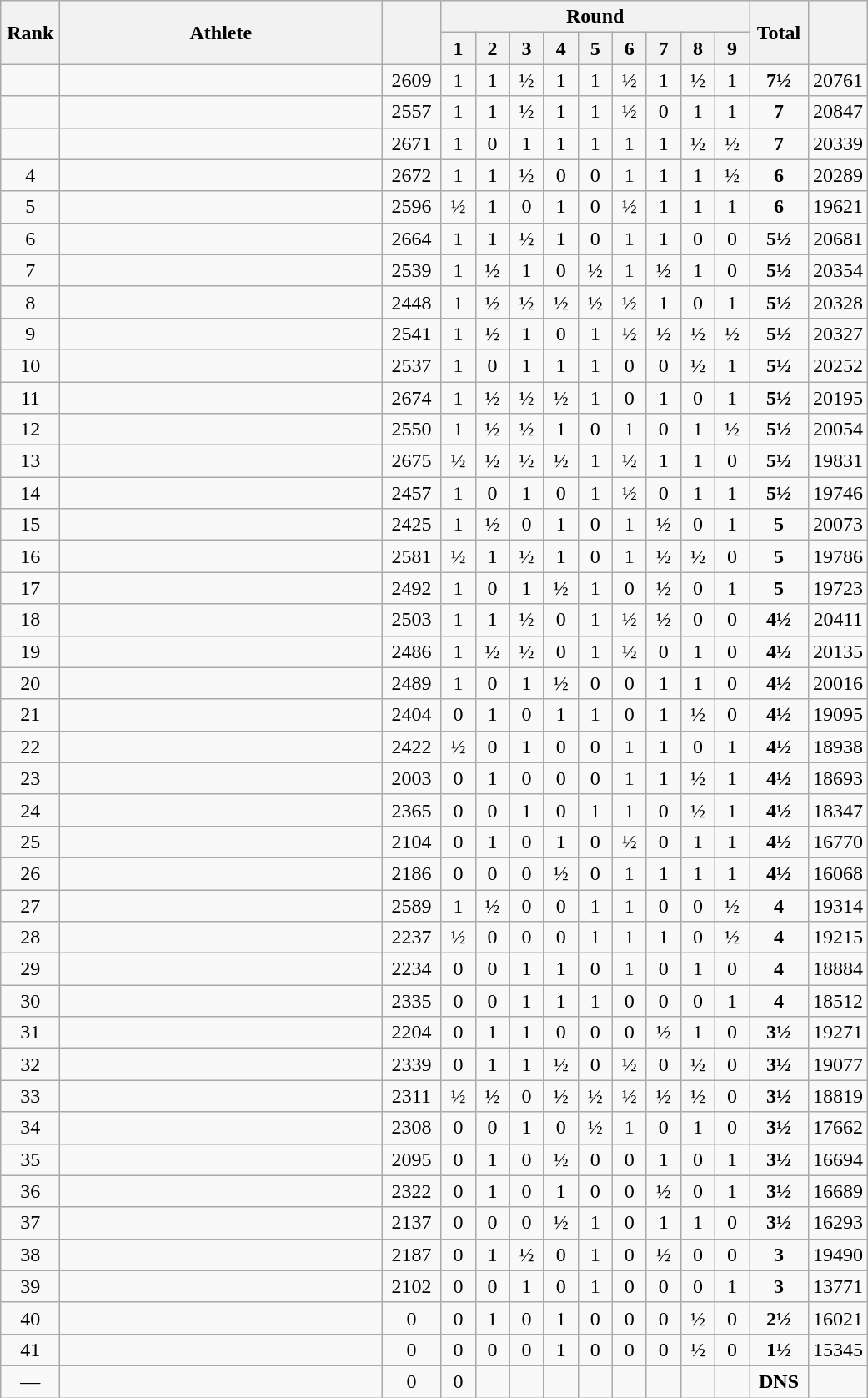<table class=wikitable style="text-align:center">
<tr>
<th rowspan="2" width=40>Rank</th>
<th rowspan="2" width=250>Athlete</th>
<th rowspan="2" width=40></th>
<th colspan="9">Round</th>
<th rowspan="2" width=40>Total</th>
<th rowspan="2" width=40></th>
</tr>
<tr>
<th width=20>1</th>
<th width=20>2</th>
<th width=20>3</th>
<th width=20>4</th>
<th width=20>5</th>
<th width=20>6</th>
<th width=20>7</th>
<th width=20>8</th>
<th width=20>9</th>
</tr>
<tr>
<td></td>
<td align=left></td>
<td>2609</td>
<td>1</td>
<td>1</td>
<td>½</td>
<td>1</td>
<td>1</td>
<td>½</td>
<td>1</td>
<td>½</td>
<td>1</td>
<td><strong>7½</strong></td>
<td>20761</td>
</tr>
<tr>
<td></td>
<td align=left></td>
<td>2557</td>
<td>1</td>
<td>1</td>
<td>½</td>
<td>1</td>
<td>1</td>
<td>½</td>
<td>0</td>
<td>1</td>
<td>1</td>
<td><strong>7</strong></td>
<td>20847</td>
</tr>
<tr>
<td></td>
<td align=left></td>
<td>2671</td>
<td>1</td>
<td>0</td>
<td>1</td>
<td>1</td>
<td>1</td>
<td>1</td>
<td>1</td>
<td>½</td>
<td>½</td>
<td><strong>7</strong></td>
<td>20339</td>
</tr>
<tr>
<td>4</td>
<td align=left></td>
<td>2672</td>
<td>1</td>
<td>1</td>
<td>½</td>
<td>0</td>
<td>0</td>
<td>1</td>
<td>1</td>
<td>1</td>
<td>½</td>
<td><strong>6</strong></td>
<td>20289</td>
</tr>
<tr>
<td>5</td>
<td align=left></td>
<td>2596</td>
<td>½</td>
<td>1</td>
<td>0</td>
<td>1</td>
<td>0</td>
<td>½</td>
<td>1</td>
<td>1</td>
<td>1</td>
<td><strong>6</strong></td>
<td>19621</td>
</tr>
<tr>
<td>6</td>
<td align=left></td>
<td>2664</td>
<td>1</td>
<td>1</td>
<td>½</td>
<td>1</td>
<td>0</td>
<td>1</td>
<td>1</td>
<td>0</td>
<td>0</td>
<td><strong>5½</strong></td>
<td>20681</td>
</tr>
<tr>
<td>7</td>
<td align=left></td>
<td>2539</td>
<td>1</td>
<td>½</td>
<td>1</td>
<td>0</td>
<td>½</td>
<td>1</td>
<td>½</td>
<td>1</td>
<td>0</td>
<td><strong>5½</strong></td>
<td>20354</td>
</tr>
<tr>
<td>8</td>
<td align=left></td>
<td>2448</td>
<td>1</td>
<td>½</td>
<td>½</td>
<td>½</td>
<td>½</td>
<td>½</td>
<td>1</td>
<td>0</td>
<td>1</td>
<td><strong>5½</strong></td>
<td>20328</td>
</tr>
<tr>
<td>9</td>
<td align=left></td>
<td>2541</td>
<td>1</td>
<td>½</td>
<td>1</td>
<td>0</td>
<td>1</td>
<td>½</td>
<td>½</td>
<td>½</td>
<td>½</td>
<td><strong>5½</strong></td>
<td>20327</td>
</tr>
<tr>
<td>10</td>
<td align=left></td>
<td>2537</td>
<td>1</td>
<td>0</td>
<td>1</td>
<td>1</td>
<td>1</td>
<td>0</td>
<td>0</td>
<td>½</td>
<td>1</td>
<td><strong>5½</strong></td>
<td>20252</td>
</tr>
<tr>
<td>11</td>
<td align=left></td>
<td>2674</td>
<td>1</td>
<td>½</td>
<td>½</td>
<td>½</td>
<td>1</td>
<td>0</td>
<td>1</td>
<td>0</td>
<td>1</td>
<td><strong>5½</strong></td>
<td>20195</td>
</tr>
<tr>
<td>12</td>
<td align=left></td>
<td>2550</td>
<td>1</td>
<td>½</td>
<td>½</td>
<td>1</td>
<td>0</td>
<td>1</td>
<td>0</td>
<td>1</td>
<td>½</td>
<td><strong>5½</strong></td>
<td>20054</td>
</tr>
<tr>
<td>13</td>
<td align=left></td>
<td>2675</td>
<td>½</td>
<td>½</td>
<td>½</td>
<td>½</td>
<td>1</td>
<td>½</td>
<td>1</td>
<td>1</td>
<td>0</td>
<td><strong>5½</strong></td>
<td>19831</td>
</tr>
<tr>
<td>14</td>
<td align=left></td>
<td>2457</td>
<td>1</td>
<td>0</td>
<td>1</td>
<td>0</td>
<td>1</td>
<td>½</td>
<td>0</td>
<td>1</td>
<td>1</td>
<td><strong>5½</strong></td>
<td>19746</td>
</tr>
<tr>
<td>15</td>
<td align=left></td>
<td>2425</td>
<td>1</td>
<td>½</td>
<td>0</td>
<td>1</td>
<td>0</td>
<td>1</td>
<td>½</td>
<td>0</td>
<td>1</td>
<td><strong>5</strong></td>
<td>20073</td>
</tr>
<tr>
<td>16</td>
<td align=left></td>
<td>2581</td>
<td>½</td>
<td>1</td>
<td>½</td>
<td>1</td>
<td>0</td>
<td>1</td>
<td>½</td>
<td>½</td>
<td>0</td>
<td><strong>5</strong></td>
<td>19786</td>
</tr>
<tr>
<td>17</td>
<td align=left></td>
<td>2492</td>
<td>1</td>
<td>0</td>
<td>1</td>
<td>½</td>
<td>1</td>
<td>0</td>
<td>½</td>
<td>0</td>
<td>1</td>
<td><strong>5</strong></td>
<td>19723</td>
</tr>
<tr>
<td>18</td>
<td align=left></td>
<td>2503</td>
<td>1</td>
<td>1</td>
<td>½</td>
<td>0</td>
<td>1</td>
<td>½</td>
<td>½</td>
<td>0</td>
<td>0</td>
<td><strong>4½</strong></td>
<td>20411</td>
</tr>
<tr>
<td>19</td>
<td align=left></td>
<td>2486</td>
<td>1</td>
<td>½</td>
<td>½</td>
<td>0</td>
<td>1</td>
<td>½</td>
<td>0</td>
<td>1</td>
<td>0</td>
<td><strong>4½</strong></td>
<td>20135</td>
</tr>
<tr>
<td>20</td>
<td align=left></td>
<td>2489</td>
<td>1</td>
<td>0</td>
<td>1</td>
<td>½</td>
<td>0</td>
<td>0</td>
<td>1</td>
<td>1</td>
<td>0</td>
<td><strong>4½</strong></td>
<td>20016</td>
</tr>
<tr>
<td>21</td>
<td align=left></td>
<td>2404</td>
<td>0</td>
<td>1</td>
<td>0</td>
<td>1</td>
<td>1</td>
<td>0</td>
<td>1</td>
<td>½</td>
<td>0</td>
<td><strong>4½</strong></td>
<td>19095</td>
</tr>
<tr>
<td>22</td>
<td align=left></td>
<td>2422</td>
<td>½</td>
<td>0</td>
<td>1</td>
<td>0</td>
<td>0</td>
<td>1</td>
<td>1</td>
<td>0</td>
<td>1</td>
<td><strong>4½</strong></td>
<td>18938</td>
</tr>
<tr>
<td>23</td>
<td align=left></td>
<td>2003</td>
<td>0</td>
<td>1</td>
<td>0</td>
<td>0</td>
<td>0</td>
<td>1</td>
<td>1</td>
<td>½</td>
<td>1</td>
<td><strong>4½</strong></td>
<td>18693</td>
</tr>
<tr>
<td>24</td>
<td align=left></td>
<td>2365</td>
<td>0</td>
<td>0</td>
<td>1</td>
<td>0</td>
<td>1</td>
<td>1</td>
<td>0</td>
<td>½</td>
<td>1</td>
<td><strong>4½</strong></td>
<td>18347</td>
</tr>
<tr>
<td>25</td>
<td align=left></td>
<td>2104</td>
<td>0</td>
<td>1</td>
<td>0</td>
<td>1</td>
<td>0</td>
<td>½</td>
<td>0</td>
<td>1</td>
<td>1</td>
<td><strong>4½</strong></td>
<td>16770</td>
</tr>
<tr>
<td>26</td>
<td align=left></td>
<td>2186</td>
<td>0</td>
<td>0</td>
<td>0</td>
<td>½</td>
<td>0</td>
<td>1</td>
<td>1</td>
<td>1</td>
<td>1</td>
<td><strong>4½</strong></td>
<td>16068</td>
</tr>
<tr>
<td>27</td>
<td align=left></td>
<td>2589</td>
<td>1</td>
<td>½</td>
<td>0</td>
<td>0</td>
<td>1</td>
<td>1</td>
<td>0</td>
<td>0</td>
<td>½</td>
<td><strong>4</strong></td>
<td>19314</td>
</tr>
<tr>
<td>28</td>
<td align=left></td>
<td>2237</td>
<td>½</td>
<td>0</td>
<td>0</td>
<td>0</td>
<td>1</td>
<td>1</td>
<td>1</td>
<td>0</td>
<td>½</td>
<td><strong>4</strong></td>
<td>19215</td>
</tr>
<tr>
<td>29</td>
<td align=left></td>
<td>2234</td>
<td>0</td>
<td>0</td>
<td>1</td>
<td>1</td>
<td>0</td>
<td>1</td>
<td>0</td>
<td>1</td>
<td>0</td>
<td><strong>4</strong></td>
<td>18884</td>
</tr>
<tr>
<td>30</td>
<td align=left></td>
<td>2335</td>
<td>0</td>
<td>0</td>
<td>1</td>
<td>1</td>
<td>1</td>
<td>0</td>
<td>0</td>
<td>0</td>
<td>1</td>
<td><strong>4</strong></td>
<td>18512</td>
</tr>
<tr>
<td>31</td>
<td align=left></td>
<td>2204</td>
<td>0</td>
<td>1</td>
<td>1</td>
<td>0</td>
<td>0</td>
<td>0</td>
<td>½</td>
<td>1</td>
<td>0</td>
<td><strong>3½</strong></td>
<td>19271</td>
</tr>
<tr>
<td>32</td>
<td align=left></td>
<td>2339</td>
<td>0</td>
<td>1</td>
<td>1</td>
<td>½</td>
<td>0</td>
<td>½</td>
<td>0</td>
<td>½</td>
<td>0</td>
<td><strong>3½</strong></td>
<td>19077</td>
</tr>
<tr>
<td>33</td>
<td align=left></td>
<td>2311</td>
<td>½</td>
<td>½</td>
<td>0</td>
<td>½</td>
<td>½</td>
<td>½</td>
<td>½</td>
<td>½</td>
<td>0</td>
<td><strong>3½</strong></td>
<td>18819</td>
</tr>
<tr>
<td>34</td>
<td align=left></td>
<td>2308</td>
<td>0</td>
<td>0</td>
<td>1</td>
<td>0</td>
<td>½</td>
<td>1</td>
<td>0</td>
<td>1</td>
<td>0</td>
<td><strong>3½</strong></td>
<td>17662</td>
</tr>
<tr>
<td>35</td>
<td align=left></td>
<td>2095</td>
<td>0</td>
<td>1</td>
<td>0</td>
<td>½</td>
<td>0</td>
<td>0</td>
<td>1</td>
<td>0</td>
<td>1</td>
<td><strong>3½</strong></td>
<td>16694</td>
</tr>
<tr>
<td>36</td>
<td align=left></td>
<td>2322</td>
<td>0</td>
<td>1</td>
<td>0</td>
<td>1</td>
<td>0</td>
<td>0</td>
<td>½</td>
<td>0</td>
<td>1</td>
<td><strong>3½</strong></td>
<td>16689</td>
</tr>
<tr>
<td>37</td>
<td align=left></td>
<td>2137</td>
<td>0</td>
<td>0</td>
<td>0</td>
<td>½</td>
<td>1</td>
<td>0</td>
<td>1</td>
<td>1</td>
<td>0</td>
<td><strong>3½</strong></td>
<td>16293</td>
</tr>
<tr>
<td>38</td>
<td align=left></td>
<td>2187</td>
<td>0</td>
<td>1</td>
<td>½</td>
<td>0</td>
<td>1</td>
<td>0</td>
<td>½</td>
<td>0</td>
<td>0</td>
<td><strong>3</strong></td>
<td>19490</td>
</tr>
<tr>
<td>39</td>
<td align=left></td>
<td>2102</td>
<td>0</td>
<td>0</td>
<td>1</td>
<td>0</td>
<td>1</td>
<td>0</td>
<td>0</td>
<td>0</td>
<td>1</td>
<td><strong>3</strong></td>
<td>13771</td>
</tr>
<tr>
<td>40</td>
<td align=left></td>
<td>0</td>
<td>0</td>
<td>1</td>
<td>0</td>
<td>1</td>
<td>0</td>
<td>0</td>
<td>0</td>
<td>½</td>
<td>0</td>
<td><strong>2½</strong></td>
<td>16021</td>
</tr>
<tr>
<td>41</td>
<td align=left></td>
<td>0</td>
<td>0</td>
<td>0</td>
<td>0</td>
<td>1</td>
<td>0</td>
<td>0</td>
<td>0</td>
<td>½</td>
<td>0</td>
<td><strong>1½</strong></td>
<td>15345</td>
</tr>
<tr>
<td>—</td>
<td align=left></td>
<td>0</td>
<td>0</td>
<td></td>
<td></td>
<td></td>
<td></td>
<td></td>
<td></td>
<td></td>
<td></td>
<td><strong>DNS</strong></td>
<td></td>
</tr>
</table>
